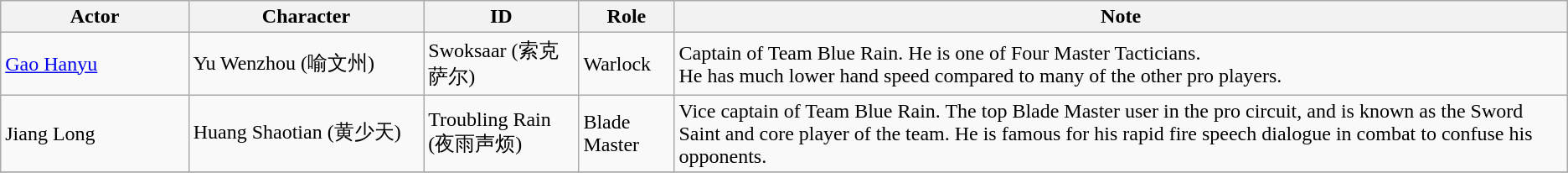<table class="wikitable">
<tr>
<th style="width:12%">Actor</th>
<th style="width:15%">Character</th>
<th>ID</th>
<th>Role</th>
<th>Note</th>
</tr>
<tr>
<td><a href='#'>Gao Hanyu</a></td>
<td>Yu Wenzhou (喻文州)</td>
<td>Swoksaar (索克萨尔)</td>
<td>Warlock</td>
<td>Captain of Team Blue Rain. He is one of Four Master Tacticians.<br> He has much lower hand speed compared to many of the other pro players.</td>
</tr>
<tr>
<td>Jiang Long</td>
<td>Huang Shaotian (黄少天)</td>
<td>Troubling Rain (夜雨声烦)</td>
<td>Blade Master</td>
<td>Vice captain of Team Blue Rain. The top Blade Master user in the pro circuit, and is known as the Sword Saint and core player of the team. He is famous for his rapid fire speech dialogue in combat to confuse his opponents.</td>
</tr>
<tr>
</tr>
</table>
